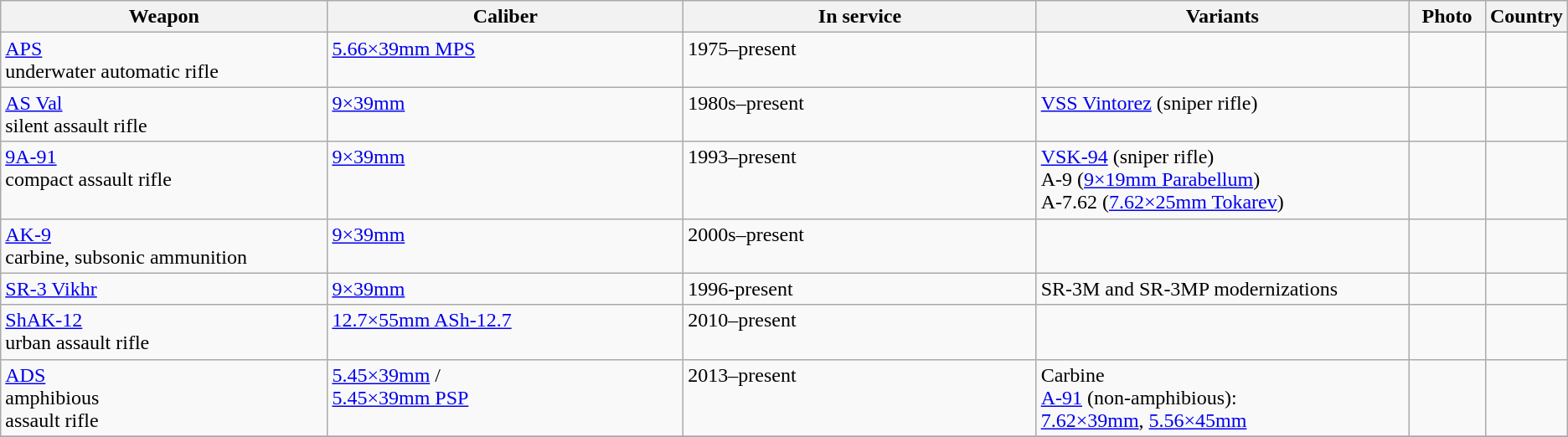<table class="wikitable">
<tr>
<th style="width:22%;", align=left>Weapon</th>
<th style="width:24%;", align=left>Caliber</th>
<th style="width:24%;", align=left>In service</th>
<th style="width:25%;", align=left>Variants</th>
<th style="width:29%;">Photo</th>
<th style="width:16%;", align=left>Country</th>
</tr>
<tr>
<td align=left, valign=top><a href='#'>APS</a><br>underwater automatic rifle</td>
<td align=left, valign=top><a href='#'>5.66×39mm MPS</a></td>
<td align=left, valign=top>1975–present</td>
<td align=left, valign=top></td>
<td align=center></td>
<td></td>
</tr>
<tr>
<td align=left, valign=top><a href='#'>AS Val</a><br>silent assault rifle</td>
<td align=left, valign=top><a href='#'>9×39mm</a></td>
<td align=left, valign=top>1980s–present</td>
<td align=left, valign=top><a href='#'>VSS Vintorez</a> (sniper rifle)</td>
<td align=center></td>
<td></td>
</tr>
<tr>
<td align=left, valign=top><a href='#'>9A-91</a><br>compact assault rifle</td>
<td align=left, valign=top><a href='#'>9×39mm</a></td>
<td align=left, valign=top>1993–present</td>
<td align=left, valign=top><a href='#'>VSK-94</a> (sniper rifle)<br>A-9 (<a href='#'>9×19mm Parabellum</a>)<br>A-7.62 (<a href='#'>7.62×25mm Tokarev</a>)</td>
<td align=center></td>
<td></td>
</tr>
<tr>
<td align=left, valign=top><a href='#'>AK-9</a><br>carbine, subsonic ammunition</td>
<td align=left, valign=top><a href='#'>9×39mm</a></td>
<td align=left, valign=top>2000s–present</td>
<td align=left, valign=top></td>
<td align=left, valign=top></td>
<td></td>
</tr>
<tr>
<td><a href='#'>SR-3 Vikhr</a></td>
<td><a href='#'>9×39mm</a></td>
<td>1996-present</td>
<td>SR-3M and SR-3MP modernizations</td>
<td></td>
<td></td>
</tr>
<tr>
<td align=left, valign=top><a href='#'>ShAK-12</a><br>urban assault rifle</td>
<td align=left, valign=top><a href='#'>12.7×55mm ASh-12.7</a></td>
<td align=left, valign=top>2010–present</td>
<td align=left, valign=top></td>
<td align=left, valign=top></td>
<td></td>
</tr>
<tr>
<td align=left, valign=top><a href='#'>ADS</a><br>amphibious<br>assault rifle</td>
<td align=left, valign=top><a href='#'>5.45×39mm</a> /<br><a href='#'>5.45×39mm PSP</a></td>
<td align=left, valign=top>2013–present</td>
<td align=left, valign=top>Carbine<br><a href='#'>A-91</a> (non-amphibious):<br><a href='#'>7.62×39mm</a>, <a href='#'>5.56×45mm</a></td>
<td align=left, valign=top></td>
<td></td>
</tr>
<tr>
</tr>
</table>
